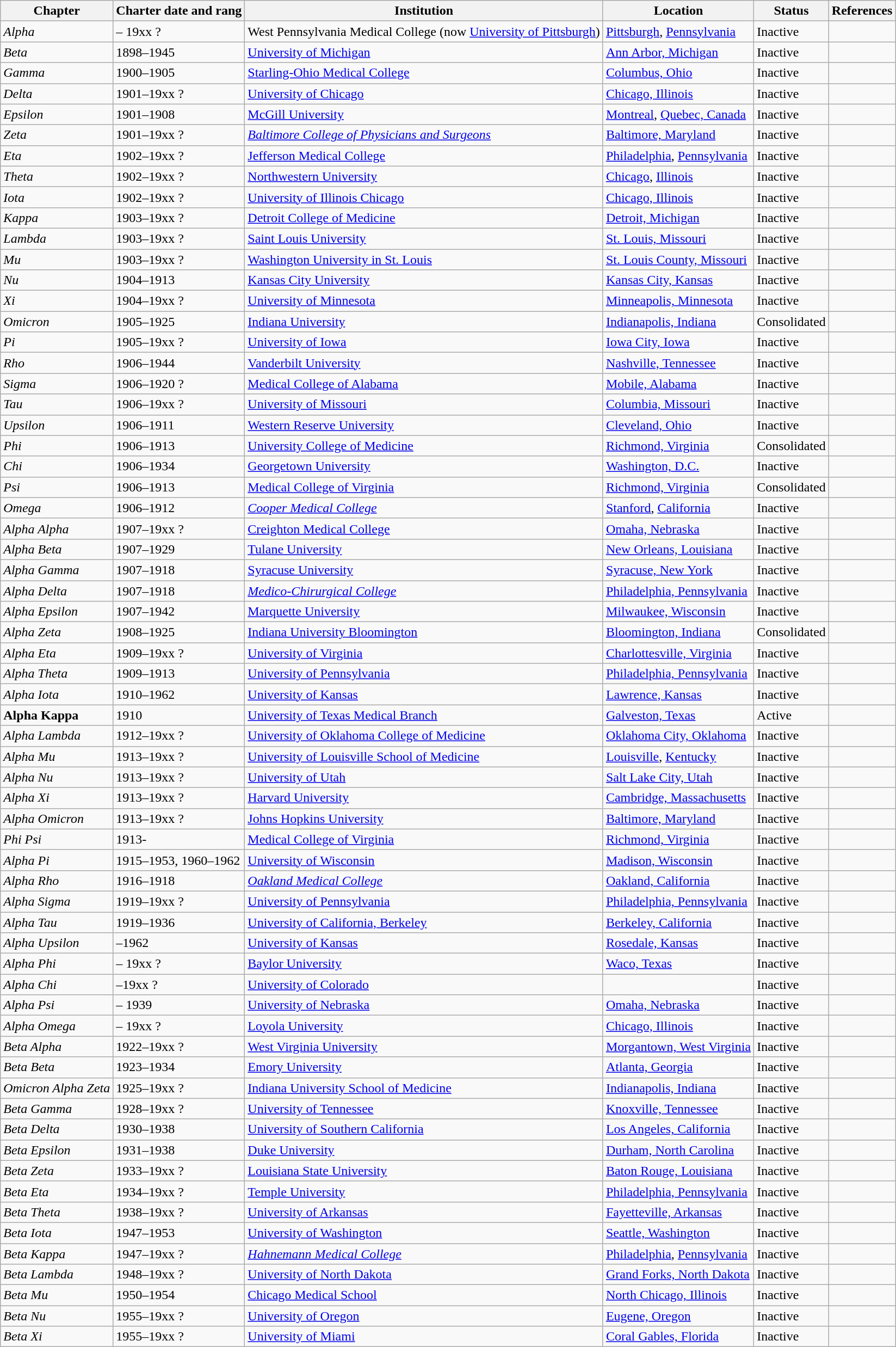<table class="wikitable sortable">
<tr>
<th>Chapter</th>
<th>Charter date and rang</th>
<th>Institution</th>
<th>Location</th>
<th>Status</th>
<th>References</th>
</tr>
<tr>
<td><em>Alpha</em></td>
<td> – 19xx ?</td>
<td>West Pennsylvania Medical College (now <a href='#'>University of Pittsburgh</a>)</td>
<td><a href='#'>Pittsburgh</a>, <a href='#'>Pennsylvania</a></td>
<td>Inactive</td>
<td></td>
</tr>
<tr>
<td><em>Beta</em></td>
<td>1898–1945</td>
<td><a href='#'>University of Michigan</a></td>
<td><a href='#'>Ann Arbor, Michigan</a></td>
<td>Inactive</td>
<td></td>
</tr>
<tr>
<td><em>Gamma</em></td>
<td>1900–1905</td>
<td><a href='#'>Starling-Ohio Medical College</a></td>
<td><a href='#'>Columbus, Ohio</a></td>
<td>Inactive</td>
<td></td>
</tr>
<tr>
<td><em>Delta</em></td>
<td>1901–19xx ?</td>
<td><a href='#'>University of Chicago</a></td>
<td><a href='#'>Chicago, Illinois</a></td>
<td>Inactive</td>
<td></td>
</tr>
<tr>
<td><em>Epsilon</em></td>
<td>1901–1908</td>
<td><a href='#'>McGill University</a></td>
<td><a href='#'>Montreal</a>, <a href='#'>Quebec, Canada</a></td>
<td>Inactive</td>
<td></td>
</tr>
<tr>
<td><em>Zeta</em></td>
<td>1901–19xx ?</td>
<td><em><a href='#'>Baltimore College of Physicians and Surgeons</a></em></td>
<td><a href='#'>Baltimore, Maryland</a></td>
<td>Inactive</td>
<td></td>
</tr>
<tr>
<td><em>Eta</em></td>
<td>1902–19xx ?</td>
<td><a href='#'>Jefferson Medical College</a></td>
<td><a href='#'>Philadelphia</a>, <a href='#'>Pennsylvania</a></td>
<td>Inactive</td>
<td></td>
</tr>
<tr>
<td><em>Theta</em></td>
<td>1902–19xx ?</td>
<td><a href='#'>Northwestern University</a></td>
<td><a href='#'>Chicago</a>, <a href='#'>Illinois</a></td>
<td>Inactive</td>
<td></td>
</tr>
<tr>
<td><em>Iota</em></td>
<td>1902–19xx ?</td>
<td><a href='#'>University of Illinois Chicago</a></td>
<td><a href='#'>Chicago, Illinois</a></td>
<td>Inactive</td>
<td></td>
</tr>
<tr>
<td><em>Kappa</em></td>
<td>1903–19xx ?</td>
<td><a href='#'>Detroit College of Medicine</a></td>
<td><a href='#'>Detroit, Michigan</a></td>
<td>Inactive</td>
<td></td>
</tr>
<tr>
<td><em>Lambda</em></td>
<td>1903–19xx ?</td>
<td><a href='#'>Saint Louis University</a></td>
<td><a href='#'>St. Louis, Missouri</a></td>
<td>Inactive</td>
<td></td>
</tr>
<tr>
<td><em>Mu</em></td>
<td>1903–19xx ?</td>
<td><a href='#'>Washington University in St. Louis</a></td>
<td><a href='#'>St. Louis County, Missouri</a></td>
<td>Inactive</td>
<td></td>
</tr>
<tr>
<td><em>Nu</em></td>
<td>1904–1913</td>
<td><a href='#'>Kansas City University</a></td>
<td><a href='#'>Kansas City, Kansas</a></td>
<td>Inactive</td>
<td></td>
</tr>
<tr>
<td><em>Xi</em></td>
<td>1904–19xx ?</td>
<td><a href='#'>University of Minnesota</a></td>
<td><a href='#'>Minneapolis, Minnesota</a></td>
<td>Inactive</td>
<td></td>
</tr>
<tr>
<td><em>Omicron</em></td>
<td>1905–1925</td>
<td><a href='#'>Indiana University</a></td>
<td><a href='#'>Indianapolis, Indiana</a></td>
<td>Consolidated</td>
<td></td>
</tr>
<tr>
<td><em>Pi</em></td>
<td>1905–19xx ?</td>
<td><a href='#'>University of Iowa</a></td>
<td><a href='#'>Iowa City, Iowa</a></td>
<td>Inactive</td>
<td></td>
</tr>
<tr>
<td><em>Rho</em></td>
<td>1906–1944</td>
<td><a href='#'>Vanderbilt University</a></td>
<td><a href='#'>Nashville, Tennessee</a></td>
<td>Inactive</td>
<td></td>
</tr>
<tr>
<td><em>Sigma</em></td>
<td>1906–1920 ?</td>
<td><a href='#'>Medical College of Alabama</a></td>
<td><a href='#'>Mobile, Alabama</a></td>
<td>Inactive</td>
<td></td>
</tr>
<tr>
<td><em>Tau</em></td>
<td>1906–19xx ?</td>
<td><a href='#'>University of Missouri</a></td>
<td><a href='#'>Columbia, Missouri</a></td>
<td>Inactive</td>
<td></td>
</tr>
<tr>
<td><em>Upsilon</em></td>
<td>1906–1911</td>
<td><a href='#'>Western Reserve University</a></td>
<td><a href='#'>Cleveland, Ohio</a></td>
<td>Inactive</td>
<td></td>
</tr>
<tr>
<td><em>Phi</em></td>
<td>1906–1913</td>
<td><a href='#'>University College of Medicine</a></td>
<td><a href='#'>Richmond, Virginia</a></td>
<td>Consolidated</td>
<td></td>
</tr>
<tr>
<td><em>Chi</em></td>
<td>1906–1934</td>
<td><a href='#'>Georgetown University</a></td>
<td><a href='#'>Washington, D.C.</a></td>
<td>Inactive</td>
<td></td>
</tr>
<tr>
<td><em>Psi</em></td>
<td>1906–1913</td>
<td><a href='#'>Medical College of Virginia</a></td>
<td><a href='#'>Richmond, Virginia</a></td>
<td>Consolidated</td>
<td></td>
</tr>
<tr>
<td><em>Omega</em></td>
<td>1906–1912</td>
<td><em><a href='#'>Cooper Medical College</a></em></td>
<td><a href='#'>Stanford</a>, <a href='#'>California</a></td>
<td>Inactive</td>
<td></td>
</tr>
<tr>
<td><em>Alpha Alpha</em></td>
<td>1907–19xx ?</td>
<td><a href='#'>Creighton Medical College</a></td>
<td><a href='#'>Omaha, Nebraska</a></td>
<td>Inactive</td>
<td></td>
</tr>
<tr>
<td><em>Alpha Beta</em></td>
<td>1907–1929</td>
<td><a href='#'>Tulane University</a></td>
<td><a href='#'>New Orleans, Louisiana</a></td>
<td>Inactive</td>
<td></td>
</tr>
<tr>
<td><em>Alpha Gamma</em></td>
<td>1907–1918</td>
<td><a href='#'>Syracuse University</a></td>
<td><a href='#'>Syracuse, New York</a></td>
<td>Inactive</td>
<td></td>
</tr>
<tr>
<td><em>Alpha Delta</em></td>
<td>1907–1918</td>
<td><a href='#'><em>Medico-Chirurgical College</em></a></td>
<td><a href='#'>Philadelphia, Pennsylvania</a></td>
<td>Inactive</td>
<td></td>
</tr>
<tr>
<td><em>Alpha Epsilon</em></td>
<td>1907–1942</td>
<td><a href='#'>Marquette University</a></td>
<td><a href='#'>Milwaukee, Wisconsin</a></td>
<td>Inactive</td>
<td></td>
</tr>
<tr>
<td><em>Alpha Zeta</em></td>
<td>1908–1925</td>
<td><a href='#'>Indiana University Bloomington</a></td>
<td><a href='#'>Bloomington, Indiana</a></td>
<td>Consolidated</td>
<td></td>
</tr>
<tr>
<td><em>Alpha Eta</em></td>
<td>1909–19xx ?</td>
<td><a href='#'>University of Virginia</a></td>
<td><a href='#'>Charlottesville, Virginia</a></td>
<td>Inactive</td>
<td></td>
</tr>
<tr>
<td><em>Alpha Theta</em></td>
<td>1909–1913</td>
<td><a href='#'>University of Pennsylvania</a></td>
<td><a href='#'>Philadelphia, Pennsylvania</a></td>
<td>Inactive</td>
<td></td>
</tr>
<tr>
<td><em>Alpha Iota</em></td>
<td>1910–1962</td>
<td><a href='#'>University of Kansas</a></td>
<td><a href='#'>Lawrence, Kansas</a></td>
<td>Inactive</td>
<td></td>
</tr>
<tr>
<td><strong>Alpha Kappa</strong></td>
<td>1910</td>
<td><a href='#'>University of Texas Medical Branch</a></td>
<td><a href='#'>Galveston, Texas</a></td>
<td>Active</td>
<td><strong></strong></td>
</tr>
<tr>
<td><em>Alpha Lambda</em></td>
<td>1912–19xx ?</td>
<td><a href='#'>University of Oklahoma College of Medicine</a></td>
<td><a href='#'>Oklahoma City, Oklahoma</a></td>
<td>Inactive</td>
<td></td>
</tr>
<tr>
<td><em>Alpha Mu</em></td>
<td>1913–19xx ?</td>
<td><a href='#'>University of Louisville School of Medicine</a></td>
<td><a href='#'>Louisville</a>, <a href='#'>Kentucky</a></td>
<td>Inactive</td>
<td></td>
</tr>
<tr>
<td><em>Alpha Nu</em></td>
<td>1913–19xx ?</td>
<td><a href='#'>University of Utah</a></td>
<td><a href='#'>Salt Lake City, Utah</a></td>
<td>Inactive</td>
<td></td>
</tr>
<tr>
<td><em>Alpha Xi</em></td>
<td>1913–19xx ?</td>
<td><a href='#'>Harvard University</a></td>
<td><a href='#'>Cambridge, Massachusetts</a></td>
<td>Inactive</td>
<td></td>
</tr>
<tr>
<td><em>Alpha Omicron</em></td>
<td>1913–19xx ?</td>
<td><a href='#'>Johns Hopkins University</a></td>
<td><a href='#'>Baltimore, Maryland</a></td>
<td>Inactive</td>
<td></td>
</tr>
<tr>
<td><em>Phi Psi</em></td>
<td>1913-</td>
<td><a href='#'>Medical College of Virginia</a></td>
<td><a href='#'>Richmond, Virginia</a></td>
<td>Inactive</td>
<td></td>
</tr>
<tr>
<td><em>Alpha Pi</em></td>
<td>1915–1953, 1960–1962</td>
<td><a href='#'>University of Wisconsin</a></td>
<td><a href='#'>Madison, Wisconsin</a></td>
<td>Inactive</td>
<td></td>
</tr>
<tr>
<td><em>Alpha Rho</em></td>
<td>1916–1918</td>
<td><em><a href='#'>Oakland Medical College</a></em></td>
<td><a href='#'>Oakland, California</a></td>
<td>Inactive</td>
<td></td>
</tr>
<tr>
<td><em>Alpha Sigma</em></td>
<td>1919–19xx ?</td>
<td><a href='#'>University of Pennsylvania</a></td>
<td><a href='#'>Philadelphia, Pennsylvania</a></td>
<td>Inactive</td>
<td></td>
</tr>
<tr>
<td><em>Alpha Tau</em></td>
<td>1919–1936</td>
<td><a href='#'>University of California, Berkeley</a></td>
<td><a href='#'>Berkeley, California</a></td>
<td>Inactive</td>
<td></td>
</tr>
<tr>
<td><em>Alpha Upsilon</em></td>
<td> –1962</td>
<td><a href='#'>University of Kansas</a></td>
<td><a href='#'>Rosedale, Kansas</a></td>
<td>Inactive</td>
<td></td>
</tr>
<tr>
<td><em>Alpha Phi</em></td>
<td> – 19xx ?</td>
<td><a href='#'>Baylor University</a></td>
<td><a href='#'>Waco, Texas</a></td>
<td>Inactive</td>
<td></td>
</tr>
<tr>
<td><em>Alpha Chi</em></td>
<td>–19xx ?</td>
<td><a href='#'>University of Colorado</a></td>
<td></td>
<td>Inactive</td>
<td></td>
</tr>
<tr>
<td><em>Alpha Psi</em></td>
<td> – 1939</td>
<td><a href='#'>University of Nebraska</a></td>
<td><a href='#'>Omaha, Nebraska</a></td>
<td>Inactive</td>
<td></td>
</tr>
<tr>
<td><em>Alpha Omega</em></td>
<td> – 19xx ?</td>
<td><a href='#'>Loyola University</a></td>
<td><a href='#'>Chicago, Illinois</a></td>
<td>Inactive</td>
<td></td>
</tr>
<tr>
<td><em>Beta Alpha</em></td>
<td>1922–19xx ?</td>
<td><a href='#'>West Virginia University</a></td>
<td><a href='#'>Morgantown, West Virginia</a></td>
<td>Inactive</td>
<td></td>
</tr>
<tr>
<td><em>Beta Beta</em></td>
<td>1923–1934</td>
<td><a href='#'>Emory University</a></td>
<td><a href='#'>Atlanta, Georgia</a></td>
<td>Inactive</td>
<td></td>
</tr>
<tr>
<td><em>Omicron Alpha Zeta</em></td>
<td>1925–19xx ?</td>
<td><a href='#'>Indiana University School of Medicine</a></td>
<td><a href='#'>Indianapolis, Indiana</a></td>
<td>Inactive</td>
<td></td>
</tr>
<tr>
<td><em>Beta Gamma</em></td>
<td>1928–19xx ?</td>
<td><a href='#'>University of Tennessee</a></td>
<td><a href='#'>Knoxville, Tennessee</a></td>
<td>Inactive</td>
<td></td>
</tr>
<tr>
<td><em>Beta Delta</em></td>
<td>1930–1938</td>
<td><a href='#'>University of Southern California</a></td>
<td><a href='#'>Los Angeles, California</a></td>
<td>Inactive</td>
<td></td>
</tr>
<tr>
<td><em>Beta Epsilon</em></td>
<td>1931–1938</td>
<td><a href='#'>Duke University</a></td>
<td><a href='#'>Durham, North Carolina</a></td>
<td>Inactive</td>
<td></td>
</tr>
<tr>
<td><em>Beta Zeta</em></td>
<td>1933–19xx ?</td>
<td><a href='#'>Louisiana State University</a></td>
<td><a href='#'>Baton Rouge, Louisiana</a></td>
<td>Inactive</td>
<td></td>
</tr>
<tr>
<td><em>Beta Eta</em></td>
<td>1934–19xx ?</td>
<td><a href='#'>Temple University</a></td>
<td><a href='#'>Philadelphia, Pennsylvania</a></td>
<td>Inactive</td>
<td></td>
</tr>
<tr>
<td><em>Beta Theta</em></td>
<td>1938–19xx ?</td>
<td><a href='#'>University of Arkansas</a></td>
<td><a href='#'>Fayetteville, Arkansas</a></td>
<td>Inactive</td>
<td></td>
</tr>
<tr>
<td><em>Beta Iota</em></td>
<td>1947–1953</td>
<td><a href='#'>University of Washington</a></td>
<td><a href='#'>Seattle, Washington</a></td>
<td>Inactive</td>
<td></td>
</tr>
<tr>
<td><em>Beta Kappa</em></td>
<td>1947–19xx ?</td>
<td><em><a href='#'>Hahnemann Medical College</a></em></td>
<td><a href='#'>Philadelphia</a>, <a href='#'>Pennsylvania</a></td>
<td>Inactive</td>
<td></td>
</tr>
<tr>
<td><em>Beta Lambda</em></td>
<td>1948–19xx ?</td>
<td><a href='#'>University of North Dakota</a></td>
<td><a href='#'>Grand Forks, North Dakota</a></td>
<td>Inactive</td>
<td></td>
</tr>
<tr>
<td><em>Beta Mu</em></td>
<td>1950–1954</td>
<td><a href='#'>Chicago Medical School</a></td>
<td><a href='#'>North Chicago, Illinois</a></td>
<td>Inactive</td>
<td></td>
</tr>
<tr>
<td><em>Beta Nu</em></td>
<td>1955–19xx ?</td>
<td><a href='#'>University of Oregon</a></td>
<td><a href='#'>Eugene, Oregon</a></td>
<td>Inactive</td>
<td></td>
</tr>
<tr>
<td><em>Beta Xi</em></td>
<td>1955–19xx ?</td>
<td><a href='#'>University of Miami</a></td>
<td><a href='#'>Coral Gables, Florida</a></td>
<td>Inactive</td>
<td></td>
</tr>
</table>
